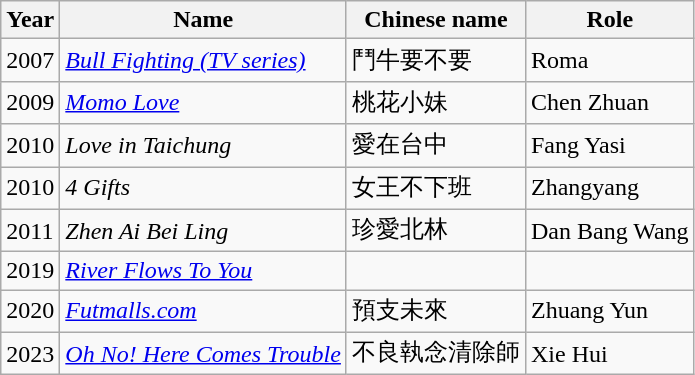<table class="wikitable">
<tr>
<th>Year</th>
<th>Name</th>
<th>Chinese name</th>
<th>Role</th>
</tr>
<tr>
<td>2007</td>
<td><em><a href='#'>Bull Fighting (TV series)</a></em></td>
<td>鬥牛要不要</td>
<td>Roma</td>
</tr>
<tr>
<td>2009</td>
<td><em><a href='#'>Momo Love</a></em></td>
<td>桃花小妹</td>
<td>Chen Zhuan</td>
</tr>
<tr>
<td>2010</td>
<td><em>Love in Taichung</em></td>
<td>愛在台中</td>
<td>Fang Yasi</td>
</tr>
<tr>
<td>2010</td>
<td><em>4 Gifts</em></td>
<td>女王不下班</td>
<td>Zhangyang</td>
</tr>
<tr>
<td>2011</td>
<td><em>Zhen Ai Bei Ling</em></td>
<td>珍愛北林</td>
<td>Dan Bang Wang</td>
</tr>
<tr>
<td>2019</td>
<td><em><a href='#'>River Flows To You</a></em></td>
<td></td>
<td></td>
</tr>
<tr>
<td>2020</td>
<td><em><a href='#'>Futmalls.com</a></em></td>
<td>預支未來</td>
<td>Zhuang Yun</td>
</tr>
<tr>
<td>2023</td>
<td><em><a href='#'>Oh No! Here Comes Trouble</a></em></td>
<td>不良執念清除師</td>
<td>Xie Hui</td>
</tr>
</table>
